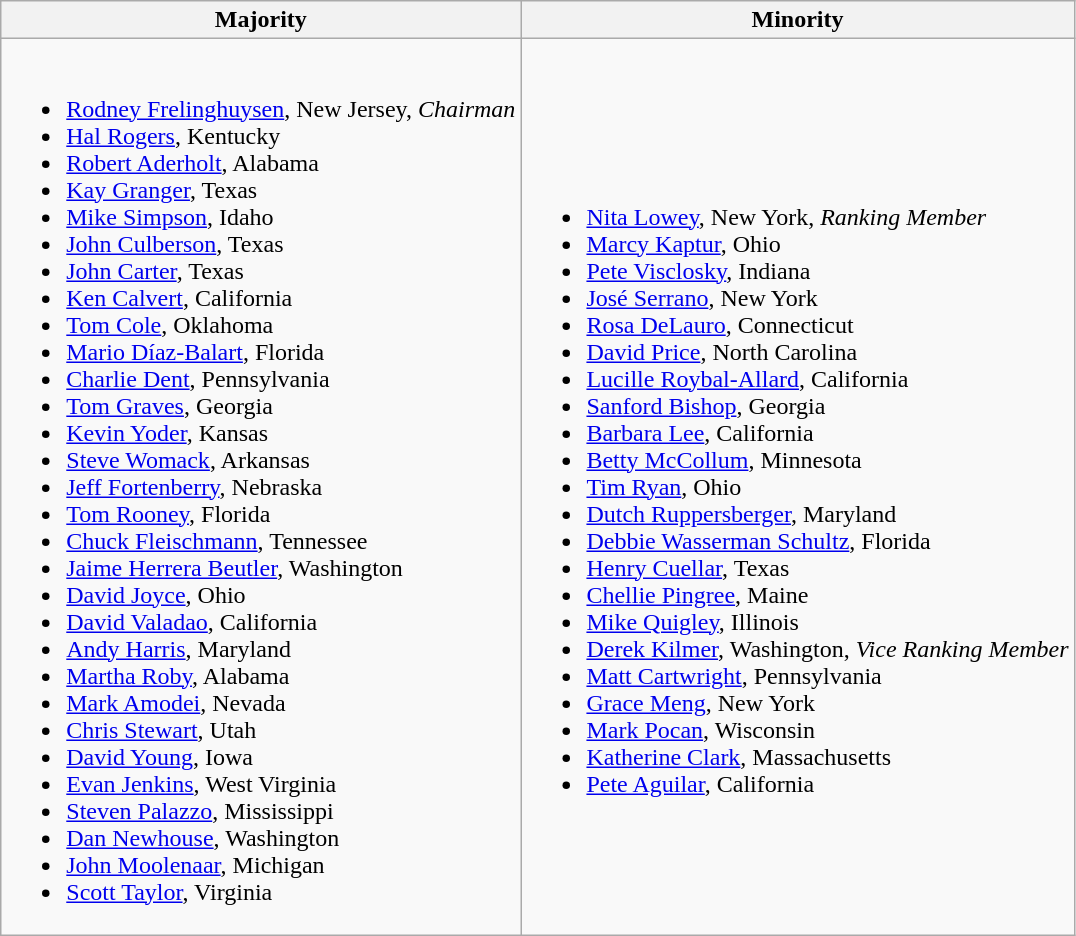<table class=wikitable>
<tr>
<th>Majority </th>
<th>Minority </th>
</tr>
<tr>
<td><br><ul><li><a href='#'>Rodney Frelinghuysen</a>, New Jersey, <em>Chairman</em></li><li><a href='#'>Hal Rogers</a>, Kentucky</li><li><a href='#'>Robert Aderholt</a>, Alabama</li><li><a href='#'>Kay Granger</a>, Texas</li><li><a href='#'>Mike Simpson</a>, Idaho</li><li><a href='#'>John Culberson</a>, Texas</li><li><a href='#'>John Carter</a>, Texas</li><li><a href='#'>Ken Calvert</a>, California</li><li><a href='#'>Tom Cole</a>, Oklahoma</li><li><a href='#'>Mario Díaz-Balart</a>, Florida</li><li><a href='#'>Charlie Dent</a>, Pennsylvania</li><li><a href='#'>Tom Graves</a>, Georgia</li><li><a href='#'>Kevin Yoder</a>, Kansas</li><li><a href='#'>Steve Womack</a>, Arkansas</li><li><a href='#'>Jeff Fortenberry</a>, Nebraska</li><li><a href='#'>Tom Rooney</a>, Florida</li><li><a href='#'>Chuck Fleischmann</a>, Tennessee</li><li><a href='#'>Jaime Herrera Beutler</a>, Washington</li><li><a href='#'>David Joyce</a>, Ohio</li><li><a href='#'>David Valadao</a>, California</li><li><a href='#'>Andy Harris</a>, Maryland</li><li><a href='#'>Martha Roby</a>, Alabama</li><li><a href='#'>Mark Amodei</a>, Nevada</li><li><a href='#'>Chris Stewart</a>, Utah</li><li><a href='#'>David Young</a>, Iowa</li><li><a href='#'>Evan Jenkins</a>, West Virginia</li><li><a href='#'>Steven Palazzo</a>, Mississippi</li><li><a href='#'>Dan Newhouse</a>, Washington</li><li><a href='#'>John Moolenaar</a>, Michigan</li><li><a href='#'>Scott Taylor</a>, Virginia</li></ul></td>
<td><br><ul><li><a href='#'>Nita Lowey</a>, New York, <em>Ranking Member</em></li><li><a href='#'>Marcy Kaptur</a>, Ohio</li><li><a href='#'>Pete Visclosky</a>, Indiana</li><li><a href='#'>José Serrano</a>, New York</li><li><a href='#'>Rosa DeLauro</a>, Connecticut</li><li><a href='#'>David Price</a>, North Carolina</li><li><a href='#'>Lucille Roybal-Allard</a>, California</li><li><a href='#'>Sanford Bishop</a>, Georgia</li><li><a href='#'>Barbara Lee</a>, California</li><li><a href='#'>Betty McCollum</a>, Minnesota</li><li><a href='#'>Tim Ryan</a>, Ohio</li><li><a href='#'>Dutch Ruppersberger</a>, Maryland</li><li><a href='#'>Debbie Wasserman Schultz</a>, Florida</li><li><a href='#'>Henry Cuellar</a>, Texas</li><li><a href='#'>Chellie Pingree</a>, Maine</li><li><a href='#'>Mike Quigley</a>, Illinois</li><li><a href='#'>Derek Kilmer</a>, Washington, <em>Vice Ranking Member</em></li><li><a href='#'>Matt Cartwright</a>, Pennsylvania</li><li><a href='#'>Grace Meng</a>, New York</li><li><a href='#'>Mark Pocan</a>, Wisconsin</li><li><a href='#'>Katherine Clark</a>, Massachusetts</li><li><a href='#'>Pete Aguilar</a>, California</li></ul></td>
</tr>
</table>
